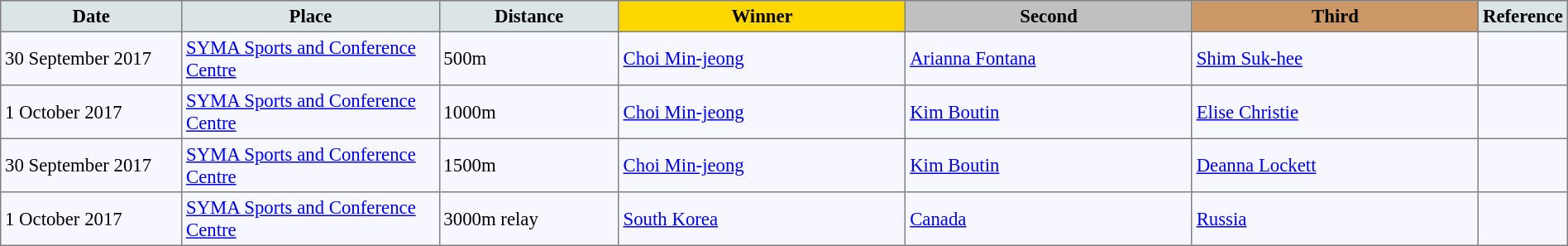<table bgcolor="#f7f8ff" cellpadding="3" cellspacing="0" border="1" style="font-size: 95%; border: gray solid 1px; border-collapse: collapse;">
<tr bgcolor="#CCCCCC" (1>
<td align="center" bgcolor="#DCE5E5" width="150"><strong>Date</strong></td>
<td align="center" bgcolor="#DCE5E5" width="220"><strong>Place</strong></td>
<td align="center" bgcolor="#DCE5E5" width="150"><strong>Distance</strong></td>
<td align="center" bgcolor="gold" width="250"><strong>Winner</strong></td>
<td align="center" bgcolor="silver" width="250"><strong>Second</strong></td>
<td align="center" bgcolor="CC9966" width="250"><strong>Third</strong></td>
<td align="center" bgcolor="#DCE5E5" width="30"><strong>Reference</strong></td>
</tr>
<tr align="left">
<td>30 September 2017</td>
<td><a href='#'>SYMA Sports and Conference Centre</a></td>
<td>500m</td>
<td> <a href='#'>Choi Min-jeong</a></td>
<td> <a href='#'>Arianna Fontana</a></td>
<td> <a href='#'>Shim Suk-hee</a></td>
<td> </td>
</tr>
<tr align="left">
<td>1 October 2017</td>
<td><a href='#'>SYMA Sports and Conference Centre</a></td>
<td>1000m</td>
<td> <a href='#'>Choi Min-jeong</a></td>
<td> <a href='#'>Kim Boutin</a></td>
<td> <a href='#'>Elise Christie</a></td>
<td></td>
</tr>
<tr align="left">
<td>30 September 2017</td>
<td><a href='#'>SYMA Sports and Conference Centre</a></td>
<td>1500m</td>
<td> <a href='#'>Choi Min-jeong</a></td>
<td> <a href='#'>Kim Boutin</a></td>
<td> <a href='#'>Deanna Lockett</a></td>
<td></td>
</tr>
<tr align="left">
<td>1 October 2017</td>
<td><a href='#'>SYMA Sports and Conference Centre</a></td>
<td>3000m relay</td>
<td> <a href='#'>South Korea</a></td>
<td> <a href='#'>Canada</a></td>
<td> <a href='#'>Russia</a></td>
<td></td>
</tr>
</table>
